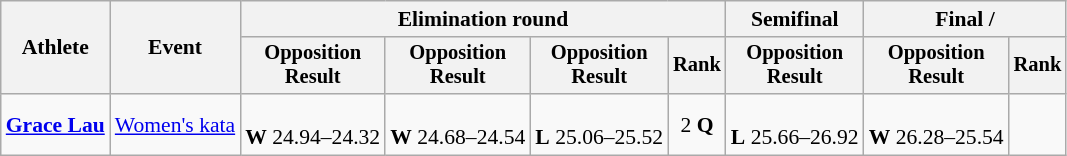<table class=wikitable style=font-size:90%;text-align:center>
<tr>
<th rowspan=2>Athlete</th>
<th rowspan=2>Event</th>
<th colspan=4>Elimination round</th>
<th>Semifinal</th>
<th colspan=2>Final / </th>
</tr>
<tr style=font-size:95%>
<th>Opposition<br>Result</th>
<th>Opposition<br>Result</th>
<th>Opposition<br>Result</th>
<th>Rank</th>
<th>Opposition<br>Result</th>
<th>Opposition<br>Result</th>
<th>Rank</th>
</tr>
<tr>
<td align=left><strong><a href='#'>Grace Lau</a></strong></td>
<td align=left><a href='#'>Women's kata</a></td>
<td><br><strong>W</strong> 24.94–24.32</td>
<td><br><strong>W</strong> 24.68–24.54</td>
<td><br><strong>L</strong> 25.06–25.52</td>
<td>2 <strong>Q</strong></td>
<td><br><strong>L</strong> 25.66–26.92</td>
<td><br><strong>W</strong> 26.28–25.54</td>
<td></td>
</tr>
</table>
